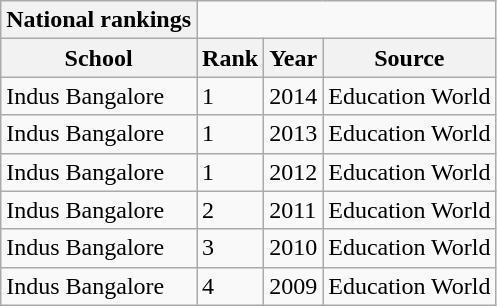<table class="wikitable">
<tr>
<th>National rankings</th>
</tr>
<tr>
<th>School</th>
<th>Rank</th>
<th>Year</th>
<th>Source</th>
</tr>
<tr>
<td>Indus Bangalore</td>
<td>1</td>
<td>2014</td>
<td>Education World</td>
</tr>
<tr>
<td>Indus Bangalore</td>
<td>1</td>
<td>2013</td>
<td>Education World</td>
</tr>
<tr>
<td>Indus Bangalore</td>
<td>1</td>
<td>2012</td>
<td>Education World</td>
</tr>
<tr>
<td>Indus Bangalore</td>
<td>2</td>
<td>2011</td>
<td>Education World</td>
</tr>
<tr>
<td>Indus Bangalore</td>
<td>3</td>
<td>2010</td>
<td>Education World</td>
</tr>
<tr>
<td>Indus Bangalore</td>
<td>4</td>
<td>2009</td>
<td>Education World</td>
</tr>
</table>
